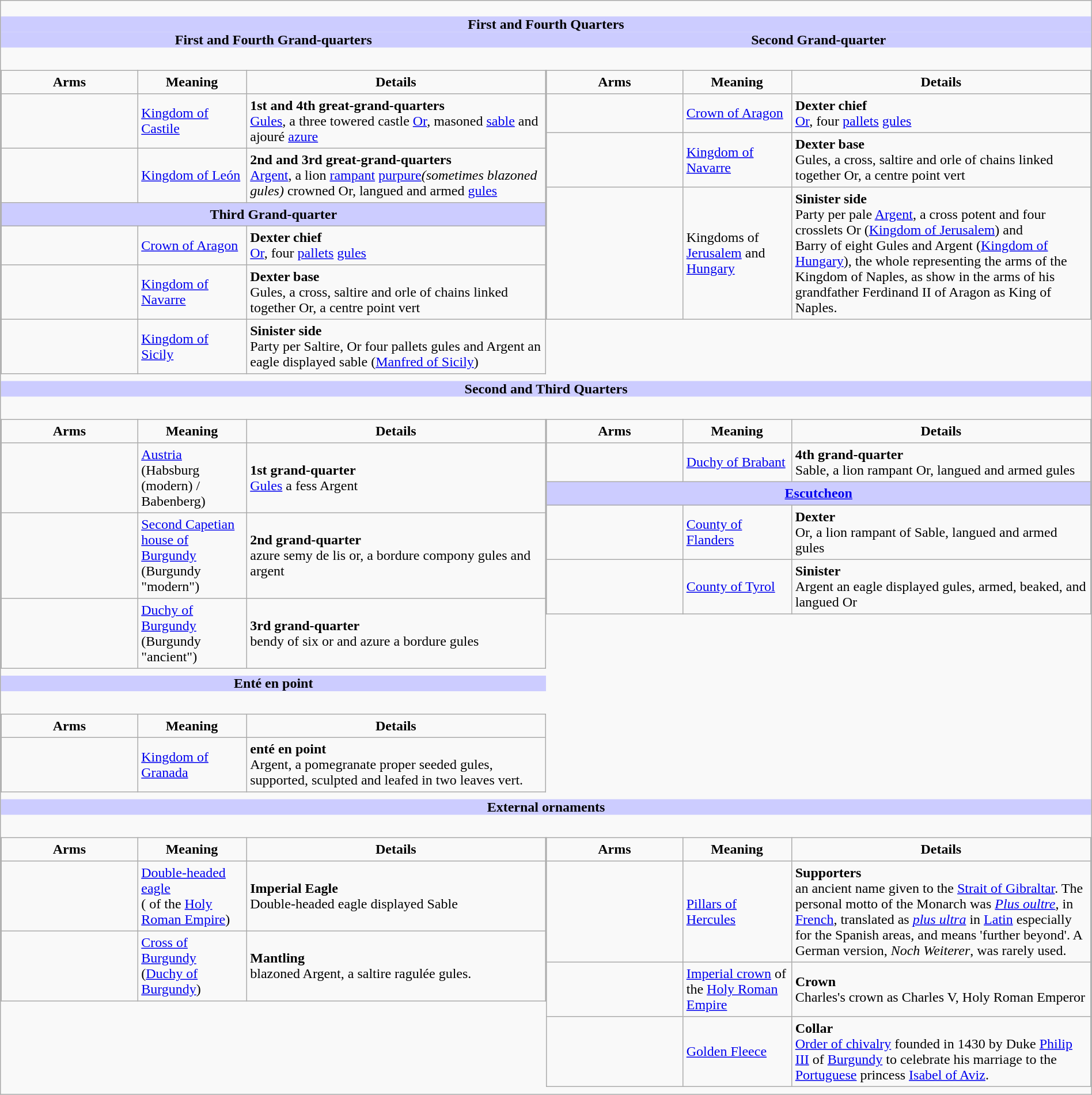<table width="100%" cellpadding="0" cellspacing="0" border="0" border="1" cellpadding="4" cellspacing="0" style="margin: 0.5em 1em 0.5em 0; background: #f9f9f9; border: 1px #aaa solid; border-collapse: collapse;">
<tr>
<td><br><table width = "100%" cellpadding = 0 cellspacing = 0>
<tr>
<td width = "100%" bgcolor = "#ccccff" align="center" colspan="2"><strong>First and Fourth Quarters</strong></td>
</tr>
<tr>
<td width = "50%" bgcolor = "#ccccff" align="center"><strong>First and Fourth Grand-quarters</strong></td>
<td width = "50%" bgcolor = "#ccccff" align="center"><strong>Second Grand-quarter</strong></td>
</tr>
<tr>
<td width = "50%" valign = top><br><table border="1" width = "100%" border="1" cellpadding="4" cellspacing="0" style="margin: 0.5em 1em 0.5em 0; background: #f9f9f9; border: 1px #aaa solid; border-collapse: collapse;">
<tr>
<th width = "25%">Arms</th>
<th width = "20%">Meaning</th>
<th width = "55%">Details</th>
</tr>
<tr>
<td></td>
<td><a href='#'>Kingdom of Castile</a></td>
<td><strong>1st and 4th great-grand-quarters</strong><br><a href='#'>Gules</a>, a three towered castle <a href='#'>Or</a>, masoned <a href='#'>sable</a> and ajouré <a href='#'>azure</a></td>
</tr>
<tr>
<td></td>
<td><a href='#'>Kingdom of León</a></td>
<td><strong>2nd and 3rd great-grand-quarters</strong><br><a href='#'>Argent</a>, a lion <a href='#'>rampant</a> <a href='#'>purpure</a><em>(sometimes blazoned gules)</em> crowned Or, langued and armed <a href='#'>gules</a></td>
</tr>
<tr>
<td width = "100%" bgcolor = "#ccccff" align="center" colspan="3"><strong>Third Grand-quarter</strong></td>
</tr>
<tr>
<td></td>
<td><a href='#'>Crown of Aragon</a></td>
<td><strong>Dexter chief</strong><br><a href='#'>Or</a>, four <a href='#'>pallets</a> <a href='#'>gules</a></td>
</tr>
<tr>
<td></td>
<td><a href='#'>Kingdom of Navarre</a></td>
<td><strong>Dexter base</strong><br>Gules, a cross, saltire and orle of chains linked together Or, a centre point vert</td>
</tr>
<tr>
<td></td>
<td><a href='#'>Kingdom of Sicily</a></td>
<td><strong>Sinister side</strong><br>Party per Saltire, Or four pallets gules and Argent an eagle displayed sable (<a href='#'>Manfred of Sicily</a>)</td>
</tr>
</table>
</td>
<td width = "50%" valign = top><br><table border="1" width = "100%" border="1" cellpadding="4" cellspacing="0" style="margin: 0.5em 1em 0.5em 0; background: #f9f9f9; border: 1px #aaa solid; border-collapse: collapse;">
<tr>
<th width = "25%">Arms</th>
<th width = "20%">Meaning</th>
<th width = "55%">Details</th>
</tr>
<tr>
<td></td>
<td><a href='#'>Crown of Aragon</a></td>
<td><strong>Dexter chief</strong><br><a href='#'>Or</a>, four <a href='#'>pallets</a> <a href='#'>gules</a></td>
</tr>
<tr>
<td></td>
<td><a href='#'>Kingdom of Navarre</a></td>
<td><strong>Dexter base</strong><br>Gules, a cross, saltire and orle of chains linked together Or, a centre point vert</td>
</tr>
<tr>
<td></td>
<td>Kingdoms of <a href='#'>Jerusalem</a> and <a href='#'>Hungary</a></td>
<td><strong>Sinister side</strong><br>Party per pale <a href='#'>Argent</a>, a cross potent and four crosslets Or (<a href='#'>Kingdom of Jerusalem</a>) and<br>Barry of eight Gules and Argent (<a href='#'>Kingdom of Hungary</a>), the whole representing the arms of the Kingdom of Naples, as show in the arms of his grandfather Ferdinand II of Aragon as King of Naples.</td>
</tr>
</table>
</td>
</tr>
</table>
<table width = "100%" cellpadding = 0 cellspacing = 0>
<tr>
<td width = "100%" bgcolor = "#ccccff" align="center" colspan="2"><strong>Second and Third Quarters</strong></td>
</tr>
<tr>
<td width = "50%" valign = top><br><table border="1" width = "100%" border="1" cellpadding="4" cellspacing="0" style="margin: 0.5em 1em 0.5em 0; background: #f9f9f9; border: 1px #aaa solid; border-collapse: collapse;">
<tr>
<th width = "25%">Arms</th>
<th width = "20%">Meaning</th>
<th width = "55%">Details</th>
</tr>
<tr>
<td></td>
<td><a href='#'>Austria</a> (Habsburg (modern) / Babenberg)</td>
<td><strong>1st grand-quarter</strong><br><a href='#'>Gules</a> a fess Argent</td>
</tr>
<tr>
<td></td>
<td><a href='#'>Second Capetian house of Burgundy</a><br>(Burgundy "modern")</td>
<td><strong>2nd grand-quarter</strong><br>azure semy de lis or, a bordure compony gules and argent</td>
</tr>
<tr>
<td></td>
<td><a href='#'>Duchy of Burgundy</a><br>(Burgundy "ancient")</td>
<td><strong>3rd grand-quarter</strong><br>bendy of six or and azure a bordure gules</td>
</tr>
</table>
</td>
<td width = "50%" valign = top><br><table border="1" width = "100%" border="1" cellpadding="4" cellspacing="0" style="margin: 0.5em 1em 0.5em 0; background: #f9f9f9; border: 1px #aaa solid; border-collapse: collapse;">
<tr>
<th width = "25%">Arms</th>
<th width = "20%">Meaning</th>
<th width = "55%">Details</th>
</tr>
<tr>
<td></td>
<td><a href='#'>Duchy of Brabant</a></td>
<td><strong>4th grand-quarter</strong><br>Sable, a lion rampant Or, langued and armed gules</td>
</tr>
<tr>
<td width = "100%" bgcolor = "#ccccff" align="center" colspan="3"><strong><a href='#'>Escutcheon</a></strong></td>
</tr>
<tr>
<td></td>
<td><a href='#'>County of Flanders</a></td>
<td><strong>Dexter</strong><br>Or, a lion rampant of Sable, langued and armed gules</td>
</tr>
<tr>
<td></td>
<td><a href='#'>County of Tyrol</a></td>
<td><strong>Sinister</strong><br>Argent an eagle displayed gules, armed, beaked, and langued Or</td>
</tr>
</table>
</td>
</tr>
</table>
<table width = "50%" cellpadding = 0 cellspacing = 0>
<tr>
<td width = "100%" bgcolor = "#ccccff" align="center" colspan="3"><strong>Enté en point</strong></td>
</tr>
<tr>
<td width = "100%" valign = top><br><table border="1" width = "100%" border="1" cellpadding="4" cellspacing="0" style="margin: 0.5em 1em 0.5em 0; background: #f9f9f9; border: 1px #aaa solid; border-collapse: collapse;">
<tr>
<th width = "25%">Arms</th>
<th width = "20%">Meaning</th>
<th width = "55%">Details</th>
</tr>
<tr>
<td></td>
<td><a href='#'>Kingdom of Granada</a></td>
<td><strong>enté en point</strong><br>Argent, a pomegranate proper seeded gules, supported, sculpted and leafed in two leaves vert.</td>
</tr>
</table>
</td>
</tr>
</table>
<table width = "100%" cellpadding = 0 cellspacing = 0>
<tr>
<td width = "100%" bgcolor = "#ccccff" align="center" colspan="2"><strong>External ornaments</strong></td>
</tr>
<tr>
<td width = "50%" valign = top><br><table border="1" width = "100%" border="1" cellpadding="4" cellspacing="0" style="margin: 0.5em 1em 0.5em 0; background: #f9f9f9; border: 1px #aaa solid; border-collapse: collapse;">
<tr>
<th width = "25%">Arms</th>
<th width = "20%">Meaning</th>
<th width = "55%">Details</th>
</tr>
<tr>
<td></td>
<td><a href='#'>Double-headed eagle</a><br>( of the <a href='#'>Holy Roman Empire</a>)</td>
<td><strong>Imperial Eagle</strong><br>Double-headed eagle displayed Sable</td>
</tr>
<tr>
<td></td>
<td><a href='#'>Cross of Burgundy</a><br>(<a href='#'>Duchy of Burgundy</a>)</td>
<td><strong>Mantling</strong><br>blazoned Argent, a saltire ragulée gules.</td>
</tr>
</table>
</td>
<td width = "50%" valign = top><br><table border="1" width = "100%" border="1" cellpadding="4" cellspacing="0" style="margin: 0.5em 1em 0.5em 0; background: #f9f9f9; border: 1px #aaa solid; border-collapse: collapse;">
<tr>
<th width = "25%">Arms</th>
<th width = "20%">Meaning</th>
<th width = "55%">Details</th>
</tr>
<tr>
<td></td>
<td><a href='#'>Pillars of Hercules</a></td>
<td><strong>Supporters</strong><br>an ancient name given to the <a href='#'>Strait of Gibraltar</a>. The personal motto of the Monarch was <a href='#'><em>Plus oultre</em></a>, in <a href='#'>French</a>, translated as <a href='#'><em>plus ultra</em></a> in <a href='#'>Latin</a> especially for the Spanish areas, and means 'further beyond'. A German version, <em>Noch Weiterer</em>, was rarely used.</td>
</tr>
<tr>
<td></td>
<td><a href='#'>Imperial crown</a> of the <a href='#'>Holy Roman Empire</a></td>
<td><strong>Crown</strong><br>Charles's crown as Charles V, Holy Roman Emperor</td>
</tr>
<tr>
<td></td>
<td><a href='#'>Golden Fleece</a></td>
<td><strong>Collar</strong><br><a href='#'>Order of chivalry</a> founded in 1430 by Duke <a href='#'>Philip III</a> of <a href='#'>Burgundy</a> to celebrate his marriage to the <a href='#'>Portuguese</a> princess <a href='#'>Isabel of Aviz</a>.</td>
</tr>
</table>
</td>
</tr>
</table>
</td>
</tr>
</table>
